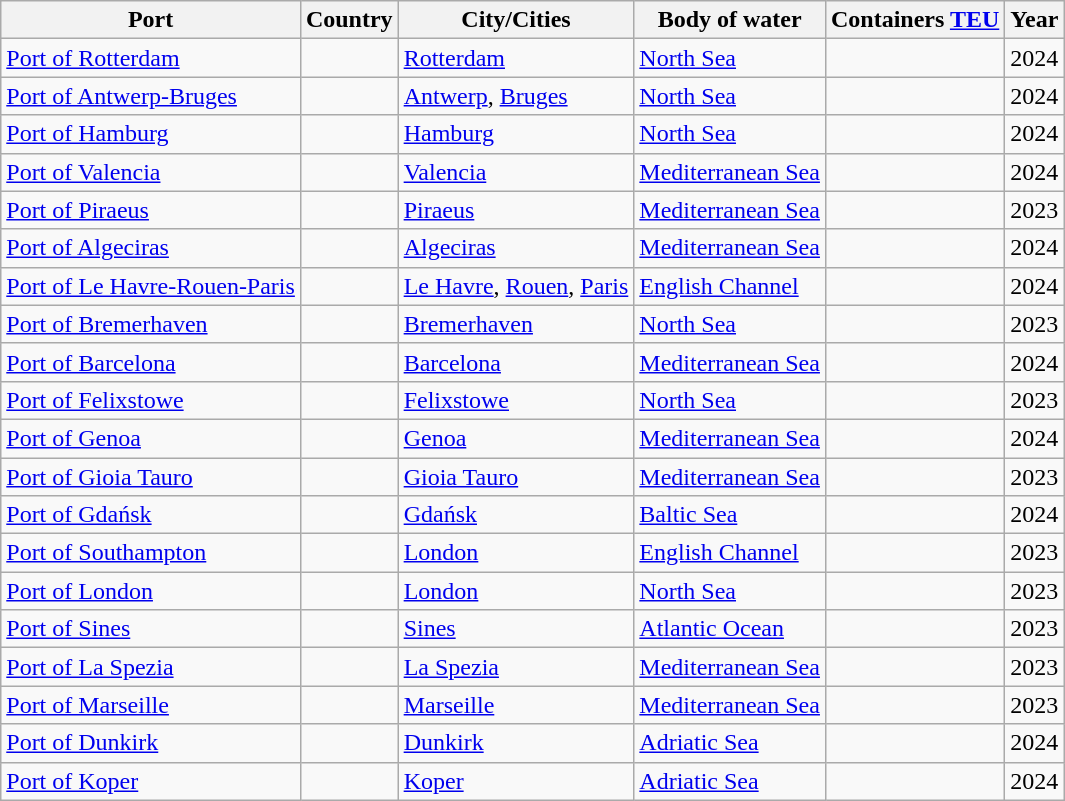<table class="wikitable sortable static-row-numbers sort-under" style="text-align:right">
<tr class=static-row-header style=vertical-align:bottom>
<th>Port</th>
<th>Country</th>
<th>City/Cities</th>
<th>Body of water</th>
<th>Containers <a href='#'>TEU</a></th>
<th>Year</th>
</tr>
<tr>
<td style="text-align:left"><a href='#'>Port of Rotterdam</a></td>
<td style="text-align:left"></td>
<td style="text-align:left"><a href='#'>Rotterdam</a></td>
<td style="text-align:left"><a href='#'>North Sea</a></td>
<td></td>
<td style=text-align:left>2024</td>
</tr>
<tr>
<td style="text-align:left"><a href='#'>Port of Antwerp-Bruges</a></td>
<td style="text-align:left"></td>
<td style="text-align:left"><a href='#'>Antwerp</a>, <a href='#'>Bruges</a></td>
<td style="text-align:left"><a href='#'>North Sea</a></td>
<td></td>
<td style=text-align:left>2024</td>
</tr>
<tr>
<td style="text-align:left"><a href='#'>Port of Hamburg</a></td>
<td style="text-align:left"></td>
<td style="text-align:left"><a href='#'>Hamburg</a></td>
<td style="text-align:left"><a href='#'>North Sea</a></td>
<td></td>
<td style=text-align:left>2024</td>
</tr>
<tr>
<td style="text-align:left"><a href='#'>Port of Valencia</a></td>
<td style="text-align:left"></td>
<td style="text-align:left"><a href='#'>Valencia</a></td>
<td style="text-align:left"><a href='#'>Mediterranean Sea</a></td>
<td></td>
<td style=text-align:left>2024</td>
</tr>
<tr>
<td style="text-align:left"><a href='#'>Port of Piraeus</a></td>
<td style="text-align:left"></td>
<td style="text-align:left"><a href='#'>Piraeus</a></td>
<td style="text-align:left"><a href='#'>Mediterranean Sea</a></td>
<td></td>
<td style=text-align:left>2023</td>
</tr>
<tr>
<td style="text-align:left"><a href='#'>Port of Algeciras</a></td>
<td style="text-align:left"></td>
<td style="text-align:left"><a href='#'>Algeciras</a></td>
<td style="text-align:left"><a href='#'>Mediterranean Sea</a></td>
<td></td>
<td style=text-align:left>2024</td>
</tr>
<tr>
<td style="text-align:left"><a href='#'>Port of Le Havre-Rouen-Paris</a></td>
<td style="text-align:left"></td>
<td style="text-align:left"><a href='#'>Le Havre</a>, <a href='#'>Rouen</a>, <a href='#'>Paris</a></td>
<td style="text-align:left"><a href='#'>English Channel</a></td>
<td></td>
<td style=text-align:left>2024</td>
</tr>
<tr>
<td style="text-align:left"><a href='#'>Port of Bremerhaven</a></td>
<td style="text-align:left"></td>
<td style="text-align:left"><a href='#'>Bremerhaven</a></td>
<td style="text-align:left"><a href='#'>North Sea</a></td>
<td></td>
<td style=text-align:left>2023</td>
</tr>
<tr>
<td style="text-align:left"><a href='#'>Port of Barcelona</a></td>
<td style="text-align:left"></td>
<td style="text-align:left"><a href='#'>Barcelona</a></td>
<td style="text-align:left"><a href='#'>Mediterranean Sea</a></td>
<td></td>
<td style=text-align:left>2024</td>
</tr>
<tr>
<td style="text-align:left"><a href='#'>Port of Felixstowe</a></td>
<td style="text-align:left"></td>
<td style="text-align:left"><a href='#'>Felixstowe</a></td>
<td style="text-align:left"><a href='#'>North Sea</a></td>
<td></td>
<td style=text-align:left>2023</td>
</tr>
<tr>
<td style="text-align:left"><a href='#'>Port of Genoa</a></td>
<td style="text-align:left"></td>
<td style="text-align:left"><a href='#'>Genoa</a></td>
<td style="text-align:left"><a href='#'>Mediterranean Sea</a></td>
<td></td>
<td style=text-align:left>2024</td>
</tr>
<tr>
<td style="text-align:left"><a href='#'>Port of Gioia Tauro</a></td>
<td style="text-align:left"></td>
<td style="text-align:left"><a href='#'>Gioia Tauro</a></td>
<td style="text-align:left"><a href='#'>Mediterranean Sea</a></td>
<td></td>
<td style=text-align:left>2023</td>
</tr>
<tr>
<td style="text-align:left"><a href='#'>Port of Gdańsk</a></td>
<td style="text-align:left"></td>
<td style="text-align:left"><a href='#'>Gdańsk</a></td>
<td style="text-align:left"><a href='#'>Baltic Sea</a></td>
<td></td>
<td style=text-align:left>2024</td>
</tr>
<tr>
<td style="text-align:left"><a href='#'>Port of Southampton</a></td>
<td style="text-align:left"></td>
<td style="text-align:left"><a href='#'>London</a></td>
<td style="text-align:left"><a href='#'>English Channel</a></td>
<td></td>
<td style=text-align:left>2023</td>
</tr>
<tr>
<td style="text-align:left"><a href='#'>Port of London</a></td>
<td style="text-align:left"></td>
<td style="text-align:left"><a href='#'>London</a></td>
<td style="text-align:left"><a href='#'>North Sea</a></td>
<td></td>
<td style=text-align:left>2023</td>
</tr>
<tr>
<td style="text-align:left"><a href='#'>Port of Sines</a></td>
<td style="text-align:left"></td>
<td style="text-align:left"><a href='#'>Sines</a></td>
<td style="text-align:left"><a href='#'>Atlantic Ocean</a></td>
<td></td>
<td style=text-align:left>2023</td>
</tr>
<tr>
<td style="text-align:left"><a href='#'>Port of La Spezia</a></td>
<td style="text-align:left"></td>
<td style="text-align:left"><a href='#'>La Spezia</a></td>
<td style="text-align:left"><a href='#'>Mediterranean Sea</a></td>
<td></td>
<td style=text-align:left>2023</td>
</tr>
<tr>
<td style="text-align:left"><a href='#'>Port of Marseille</a></td>
<td style="text-align:left"></td>
<td style="text-align:left"><a href='#'>Marseille</a></td>
<td style="text-align:left"><a href='#'>Mediterranean Sea</a></td>
<td></td>
<td style=text-align:left>2023</td>
</tr>
<tr>
<td style="text-align:left"><a href='#'>Port of Dunkirk</a></td>
<td style="text-align:left"></td>
<td style="text-align:left"><a href='#'>Dunkirk</a></td>
<td style="text-align:left"><a href='#'>Adriatic Sea</a></td>
<td></td>
<td style="text-align:left">2024</td>
</tr>
<tr>
<td style="text-align:left"><a href='#'>Port of Koper</a></td>
<td style="text-align:left"></td>
<td style="text-align:left"><a href='#'>Koper</a></td>
<td style="text-align:left"><a href='#'>Adriatic Sea</a></td>
<td></td>
<td style="text-align:left">2024</td>
</tr>
</table>
